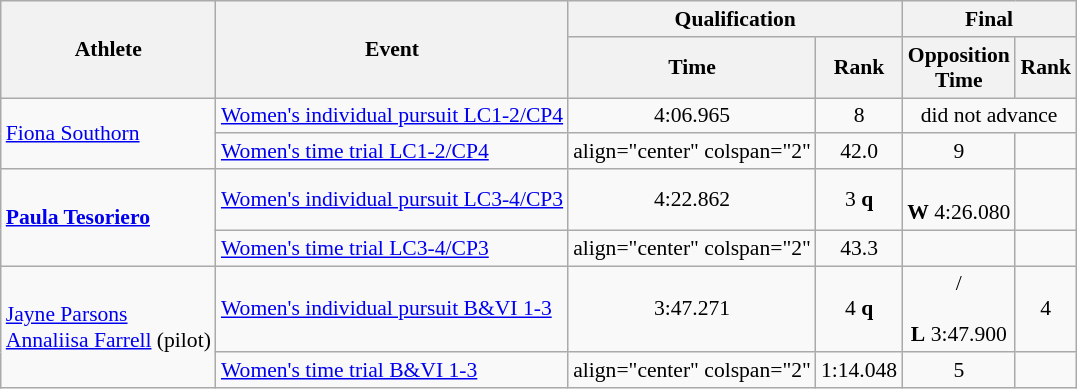<table class=wikitable style="font-size:90%">
<tr>
<th rowspan="2">Athlete</th>
<th rowspan="2">Event</th>
<th colspan="2">Qualification</th>
<th colspan="2">Final</th>
</tr>
<tr>
<th>Time</th>
<th>Rank</th>
<th>Opposition<br>Time</th>
<th>Rank</th>
</tr>
<tr>
<td rowspan="2"><a href='#'>Fiona Southorn</a></td>
<td><a href='#'>Women's individual pursuit LC1-2/CP4</a></td>
<td align="center">4:06.965</td>
<td align="center">8</td>
<td align="center" colspan="2">did not advance</td>
</tr>
<tr>
<td><a href='#'>Women's time trial LC1-2/CP4</a></td>
<td>align="center" colspan="2" </td>
<td align="center">42.0</td>
<td align="center">9</td>
</tr>
<tr>
<td rowspan="2"><strong><a href='#'>Paula Tesoriero</a></strong></td>
<td><a href='#'>Women's individual pursuit LC3-4/CP3</a></td>
<td align="center">4:22.862</td>
<td align="center">3 <strong>q</strong></td>
<td align="center"><br> <strong>W</strong> 4:26.080</td>
<td align="center"></td>
</tr>
<tr>
<td><a href='#'>Women's time trial LC3-4/CP3</a></td>
<td>align="center" colspan="2" </td>
<td align="center">43.3</td>
<td align="center"></td>
</tr>
<tr>
<td rowspan="2"><a href='#'>Jayne Parsons</a><br> <a href='#'>Annaliisa Farrell</a> (pilot)</td>
<td><a href='#'>Women's individual pursuit B&VI 1-3</a></td>
<td align="center">3:47.271</td>
<td align="center">4 <strong>q</strong></td>
<td align="center"> /<br> <br> <strong>L</strong> 3:47.900</td>
<td align="center">4</td>
</tr>
<tr>
<td><a href='#'>Women's time trial B&VI 1-3</a></td>
<td>align="center" colspan="2" </td>
<td align="center">1:14.048</td>
<td align="center">5</td>
</tr>
</table>
